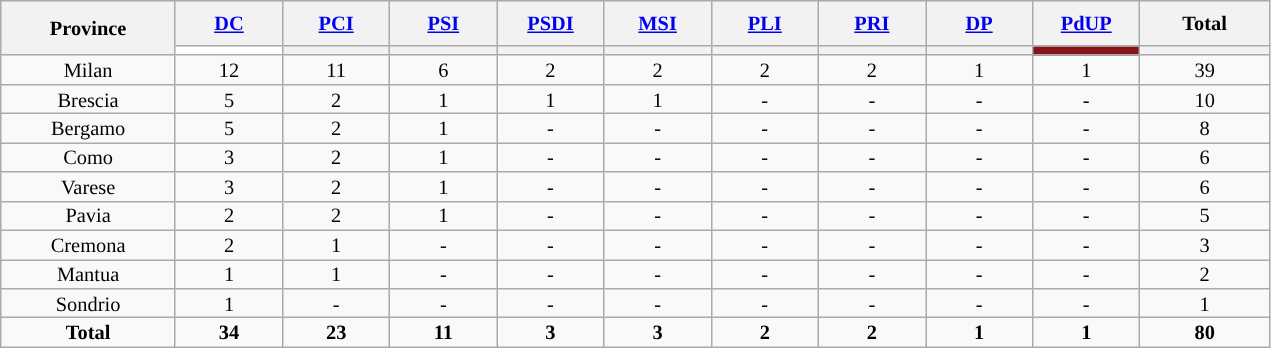<table class="wikitable" style="text-align:center;font-size:85%;line-height:13px">
<tr style="height:30px; background-color:#E9E9E9">
<th style="width:110px;" rowspan="2">Province</th>
<th style="width:65px;"><a href='#'>DC</a></th>
<th style="width:65px;"><a href='#'>PCI</a></th>
<th style="width:65px;"><a href='#'>PSI</a></th>
<th style="width:65px;"><a href='#'>PSDI</a></th>
<th style="width:65px;"><a href='#'>MSI</a></th>
<th style="width:65px;"><a href='#'>PLI</a></th>
<th style="width:65px;"><a href='#'>PRI</a></th>
<th style="width:65px;"><a href='#'>DP</a></th>
<th style="width:65px;"><a href='#'>PdUP</a></th>
<th style="width:80px;">Total</th>
</tr>
<tr>
<th style="background:white;"></th>
<th style="background:"></th>
<th style="background:"></th>
<th style="background:"></th>
<th style="background:"></th>
<th style="background:"></th>
<th style="background:"></th>
<th style="background:"></th>
<th style="background:#85151A;"></th>
<th style="background:"></th>
</tr>
<tr>
<td>Milan</td>
<td>12</td>
<td>11</td>
<td>6</td>
<td>2</td>
<td>2</td>
<td>2</td>
<td>2</td>
<td>1</td>
<td>1</td>
<td>39</td>
</tr>
<tr>
<td>Brescia</td>
<td>5</td>
<td>2</td>
<td>1</td>
<td>1</td>
<td>1</td>
<td>-</td>
<td>-</td>
<td>-</td>
<td>-</td>
<td>10</td>
</tr>
<tr>
<td>Bergamo</td>
<td>5</td>
<td>2</td>
<td>1</td>
<td>-</td>
<td>-</td>
<td>-</td>
<td>-</td>
<td>-</td>
<td>-</td>
<td>8</td>
</tr>
<tr>
<td>Como</td>
<td>3</td>
<td>2</td>
<td>1</td>
<td>-</td>
<td>-</td>
<td>-</td>
<td>-</td>
<td>-</td>
<td>-</td>
<td>6</td>
</tr>
<tr>
<td>Varese</td>
<td>3</td>
<td>2</td>
<td>1</td>
<td>-</td>
<td>-</td>
<td>-</td>
<td>-</td>
<td>-</td>
<td>-</td>
<td>6</td>
</tr>
<tr>
<td>Pavia</td>
<td>2</td>
<td>2</td>
<td>1</td>
<td>-</td>
<td>-</td>
<td>-</td>
<td>-</td>
<td>-</td>
<td>-</td>
<td>5</td>
</tr>
<tr>
<td>Cremona</td>
<td>2</td>
<td>1</td>
<td>-</td>
<td>-</td>
<td>-</td>
<td>-</td>
<td>-</td>
<td>-</td>
<td>-</td>
<td>3</td>
</tr>
<tr>
<td>Mantua</td>
<td>1</td>
<td>1</td>
<td>-</td>
<td>-</td>
<td>-</td>
<td>-</td>
<td>-</td>
<td>-</td>
<td>-</td>
<td>2</td>
</tr>
<tr>
<td>Sondrio</td>
<td>1</td>
<td>-</td>
<td>-</td>
<td>-</td>
<td>-</td>
<td>-</td>
<td>-</td>
<td>-</td>
<td>-</td>
<td>1</td>
</tr>
<tr>
<td><strong>Total</strong></td>
<td><strong>34</strong></td>
<td><strong>23</strong></td>
<td><strong>11</strong></td>
<td><strong>3</strong></td>
<td><strong>3</strong></td>
<td><strong>2</strong></td>
<td><strong>2</strong></td>
<td><strong>1</strong></td>
<td><strong>1</strong></td>
<td><strong>80</strong></td>
</tr>
</table>
